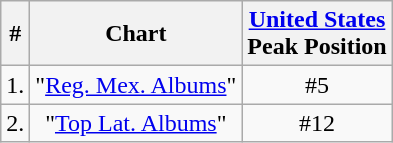<table class="wikitable">
<tr>
<th>#</th>
<th>Chart</th>
<th><a href='#'>United States</a><br>Peak Position</th>
</tr>
<tr>
<td>1.</td>
<td style="text-align:center;">"<a href='#'>Reg. Mex. Albums</a>"</td>
<td style="text-align:center;">#5</td>
</tr>
<tr>
<td>2.</td>
<td style="text-align:center;">"<a href='#'>Top Lat. Albums</a>"</td>
<td style="text-align:center;">#12</td>
</tr>
</table>
